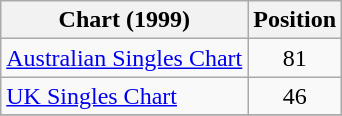<table class="wikitable sortable">
<tr>
<th>Chart (1999)</th>
<th>Position</th>
</tr>
<tr>
<td align="left"><a href='#'>Australian Singles Chart</a></td>
<td align="center">81</td>
</tr>
<tr>
<td align="left"><a href='#'>UK Singles Chart</a></td>
<td align="center">46</td>
</tr>
<tr>
</tr>
</table>
